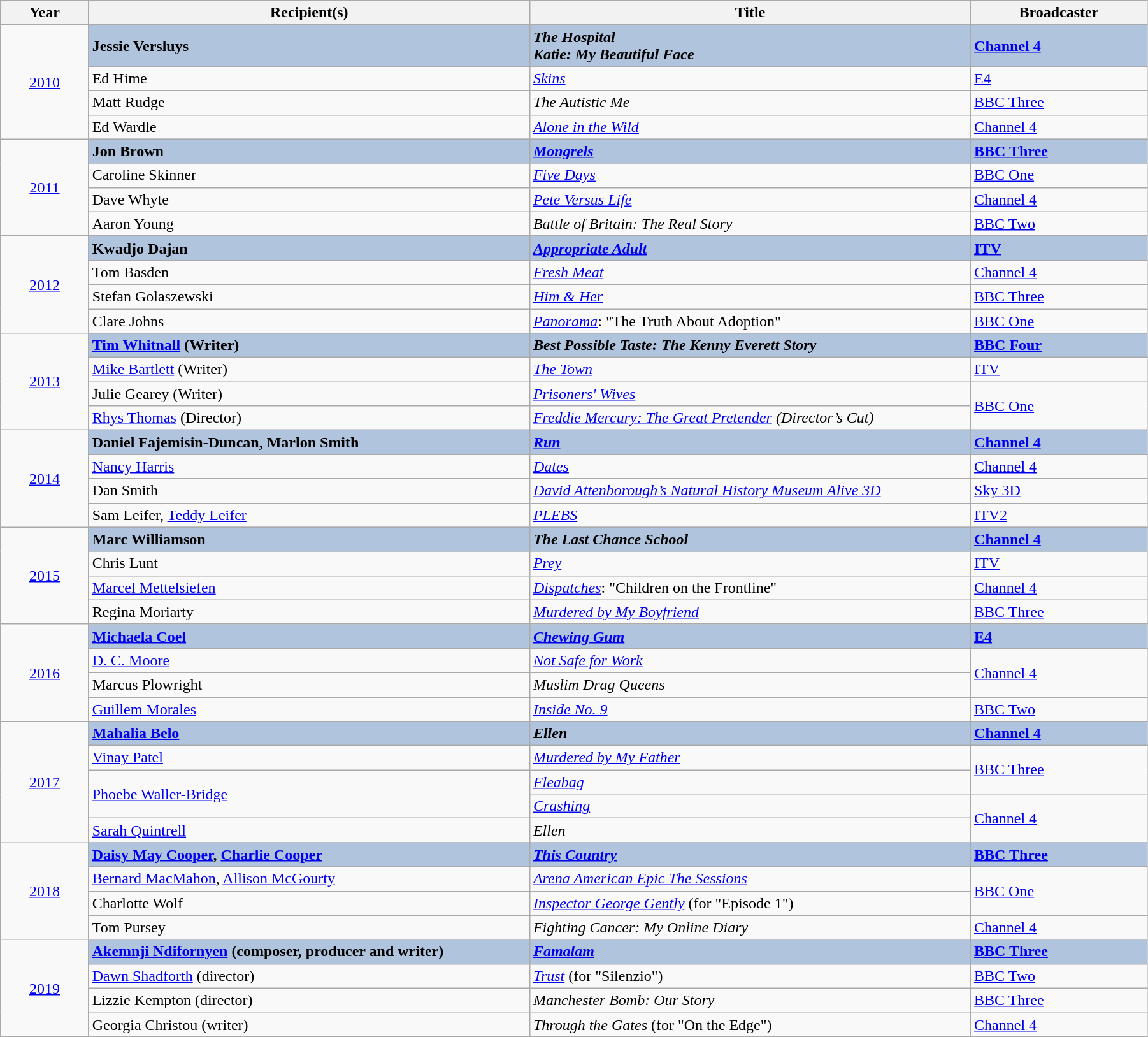<table class="wikitable" width="95%">
<tr>
<th width=5%>Year</th>
<th width=25%>Recipient(s)</th>
<th width=25%>Title</th>
<th width=10%>Broadcaster</th>
</tr>
<tr>
<td rowspan="4" style="text-align:center;"><a href='#'>2010</a></td>
<td style="background:#B0C4DE;"><strong>Jessie Versluys</strong></td>
<td style="background:#B0C4DE;"><strong><em>The Hospital<br>Katie: My Beautiful Face</em></strong></td>
<td style="background:#B0C4DE;"><strong><a href='#'>Channel 4</a></strong></td>
</tr>
<tr>
<td>Ed Hime</td>
<td><em><a href='#'>Skins</a></em></td>
<td><a href='#'>E4</a></td>
</tr>
<tr>
<td>Matt Rudge</td>
<td><em>The Autistic Me</em></td>
<td><a href='#'>BBC Three</a></td>
</tr>
<tr>
<td>Ed Wardle</td>
<td><em><a href='#'>Alone in the Wild</a></em></td>
<td><a href='#'>Channel 4</a></td>
</tr>
<tr>
<td rowspan="4" style="text-align:center;"><a href='#'>2011</a></td>
<td style="background:#B0C4DE;"><strong>Jon Brown</strong></td>
<td style="background:#B0C4DE;"><strong><em><a href='#'>Mongrels</a></em></strong></td>
<td style="background:#B0C4DE;"><strong><a href='#'>BBC Three</a></strong></td>
</tr>
<tr>
<td>Caroline Skinner</td>
<td><em><a href='#'>Five Days</a></em></td>
<td><a href='#'>BBC One</a></td>
</tr>
<tr>
<td>Dave Whyte</td>
<td><em><a href='#'>Pete Versus Life</a></em></td>
<td><a href='#'>Channel 4</a></td>
</tr>
<tr>
<td>Aaron Young</td>
<td><em>Battle of Britain: The Real Story</em></td>
<td><a href='#'>BBC Two</a></td>
</tr>
<tr>
<td rowspan="4" style="text-align:center;"><a href='#'>2012</a></td>
<td style="background:#B0C4DE;"><strong>Kwadjo Dajan</strong></td>
<td style="background:#B0C4DE;"><strong><em><a href='#'>Appropriate Adult</a></em></strong></td>
<td style="background:#B0C4DE;"><strong><a href='#'>ITV</a></strong></td>
</tr>
<tr>
<td>Tom Basden</td>
<td><em><a href='#'>Fresh Meat</a></em></td>
<td><a href='#'>Channel 4</a></td>
</tr>
<tr>
<td>Stefan Golaszewski</td>
<td><em><a href='#'>Him & Her</a></em></td>
<td><a href='#'>BBC Three</a></td>
</tr>
<tr>
<td>Clare Johns</td>
<td><em><a href='#'>Panorama</a></em>: "The Truth About Adoption"</td>
<td><a href='#'>BBC One</a></td>
</tr>
<tr>
<td rowspan="4" style="text-align:center;"><a href='#'>2013</a></td>
<td style="background:#B0C4DE;"><strong><a href='#'>Tim Whitnall</a> (Writer)</strong></td>
<td style="background:#B0C4DE;"><strong><em>Best Possible Taste: The Kenny Everett Story</em></strong></td>
<td style="background:#B0C4DE;"><strong><a href='#'>BBC Four</a></strong></td>
</tr>
<tr>
<td><a href='#'>Mike Bartlett</a> (Writer)</td>
<td><em><a href='#'>The Town</a></em></td>
<td><a href='#'>ITV</a></td>
</tr>
<tr>
<td>Julie Gearey (Writer)</td>
<td><em><a href='#'>Prisoners' Wives</a></em></td>
<td rowspan="2"><a href='#'>BBC One</a></td>
</tr>
<tr>
<td><a href='#'>Rhys Thomas</a> (Director)</td>
<td><em><a href='#'>Freddie Mercury: The Great Pretender</a> (Director’s Cut)</em></td>
</tr>
<tr>
<td rowspan="4" style="text-align:center;"><a href='#'>2014</a></td>
<td style="background:#B0C4DE;"><strong>Daniel Fajemisin-Duncan, Marlon Smith</strong></td>
<td style="background:#B0C4DE;"><strong><em><a href='#'>Run</a></em></strong></td>
<td style="background:#B0C4DE;"><strong><a href='#'>Channel 4</a></strong></td>
</tr>
<tr>
<td><a href='#'>Nancy Harris</a></td>
<td><em><a href='#'>Dates</a></em></td>
<td><a href='#'>Channel 4</a></td>
</tr>
<tr>
<td>Dan Smith</td>
<td><em><a href='#'>David Attenborough’s Natural History Museum Alive 3D</a></em></td>
<td><a href='#'>Sky 3D</a></td>
</tr>
<tr>
<td>Sam Leifer, <a href='#'>Teddy Leifer</a></td>
<td><em><a href='#'>PLEBS</a></em></td>
<td><a href='#'>ITV2</a></td>
</tr>
<tr>
<td rowspan="4" style="text-align:center;"><a href='#'>2015</a></td>
<td style="background:#B0C4DE;"><strong>Marc Williamson</strong></td>
<td style="background:#B0C4DE;"><strong><em>The Last Chance School</em></strong></td>
<td style="background:#B0C4DE;"><strong><a href='#'>Channel 4</a></strong></td>
</tr>
<tr>
<td>Chris Lunt</td>
<td><em><a href='#'>Prey</a></em></td>
<td><a href='#'>ITV</a></td>
</tr>
<tr>
<td><a href='#'>Marcel Mettelsiefen</a></td>
<td><em><a href='#'>Dispatches</a></em>: "Children on the Frontline"</td>
<td><a href='#'>Channel 4</a></td>
</tr>
<tr>
<td>Regina Moriarty</td>
<td><em><a href='#'>Murdered by My Boyfriend</a></em></td>
<td><a href='#'>BBC Three</a></td>
</tr>
<tr>
<td rowspan="4" style="text-align:center;"><a href='#'>2016</a></td>
<td style="background:#B0C4DE;"><strong><a href='#'>Michaela Coel</a></strong></td>
<td style="background:#B0C4DE;"><strong><em><a href='#'>Chewing Gum</a></em></strong></td>
<td style="background:#B0C4DE;"><strong><a href='#'>E4</a></strong></td>
</tr>
<tr>
<td><a href='#'>D. C. Moore</a></td>
<td><em><a href='#'>Not Safe for Work</a></em></td>
<td rowspan="2"><a href='#'>Channel 4</a></td>
</tr>
<tr>
<td>Marcus Plowright</td>
<td><em>Muslim Drag Queens</em></td>
</tr>
<tr>
<td><a href='#'>Guillem Morales</a></td>
<td><em><a href='#'>Inside No. 9</a></em></td>
<td><a href='#'>BBC Two</a></td>
</tr>
<tr>
<td rowspan="5" style="text-align:center;"><a href='#'>2017</a><br></td>
<td style="background:#B0C4DE;"><strong><a href='#'>Mahalia Belo</a></strong></td>
<td style="background:#B0C4DE;"><strong><em>Ellen</em></strong></td>
<td style="background:#B0C4DE;"><strong><a href='#'>Channel 4</a></strong></td>
</tr>
<tr>
<td><a href='#'>Vinay Patel</a></td>
<td><em><a href='#'>Murdered by My Father</a></em></td>
<td rowspan="2"><a href='#'>BBC Three</a></td>
</tr>
<tr>
<td rowspan="2"><a href='#'>Phoebe Waller-Bridge</a></td>
<td><em><a href='#'>Fleabag</a></em></td>
</tr>
<tr>
<td><em><a href='#'>Crashing</a></em></td>
<td rowspan="2"><a href='#'>Channel 4</a></td>
</tr>
<tr>
<td><a href='#'>Sarah Quintrell</a></td>
<td><em>Ellen</em></td>
</tr>
<tr>
<td rowspan="4" style="text-align:center;"><a href='#'>2018</a><br></td>
<td style="background:#B0C4DE;"><strong><a href='#'>Daisy May Cooper</a>, <a href='#'>Charlie Cooper</a></strong></td>
<td style="background:#B0C4DE;"><strong><em><a href='#'>This Country</a></em></strong></td>
<td style="background:#B0C4DE;"><strong><a href='#'>BBC Three</a></strong></td>
</tr>
<tr>
<td><a href='#'>Bernard MacMahon</a>, <a href='#'>Allison McGourty</a></td>
<td><em><a href='#'>Arena American Epic The Sessions</a></em></td>
<td rowspan="2"><a href='#'>BBC One</a></td>
</tr>
<tr>
<td>Charlotte Wolf</td>
<td><em><a href='#'>Inspector George Gently</a></em> (for "Episode 1")</td>
</tr>
<tr>
<td>Tom Pursey</td>
<td><em>Fighting Cancer: My Online Diary</em></td>
<td><a href='#'>Channel 4</a></td>
</tr>
<tr>
<td rowspan="4" style="text-align:center;"><a href='#'>2019</a><br></td>
<td style="background:#B0C4DE;"><strong><a href='#'>Akemnji Ndifornyen</a> (composer, producer and writer)</strong></td>
<td style="background:#B0C4DE;"><strong><em><a href='#'>Famalam</a></em></strong></td>
<td style="background:#B0C4DE;"><strong><a href='#'>BBC Three</a></strong></td>
</tr>
<tr>
<td><a href='#'>Dawn Shadforth</a> (director)</td>
<td><em><a href='#'>Trust</a></em> (for "Silenzio")</td>
<td><a href='#'>BBC Two</a></td>
</tr>
<tr>
<td>Lizzie Kempton (director)</td>
<td><em>Manchester Bomb: Our Story</em></td>
<td><a href='#'>BBC Three</a></td>
</tr>
<tr>
<td>Georgia Christou (writer)</td>
<td><em>Through the Gates</em> (for "On the Edge")</td>
<td><a href='#'>Channel 4</a></td>
</tr>
<tr>
</tr>
</table>
